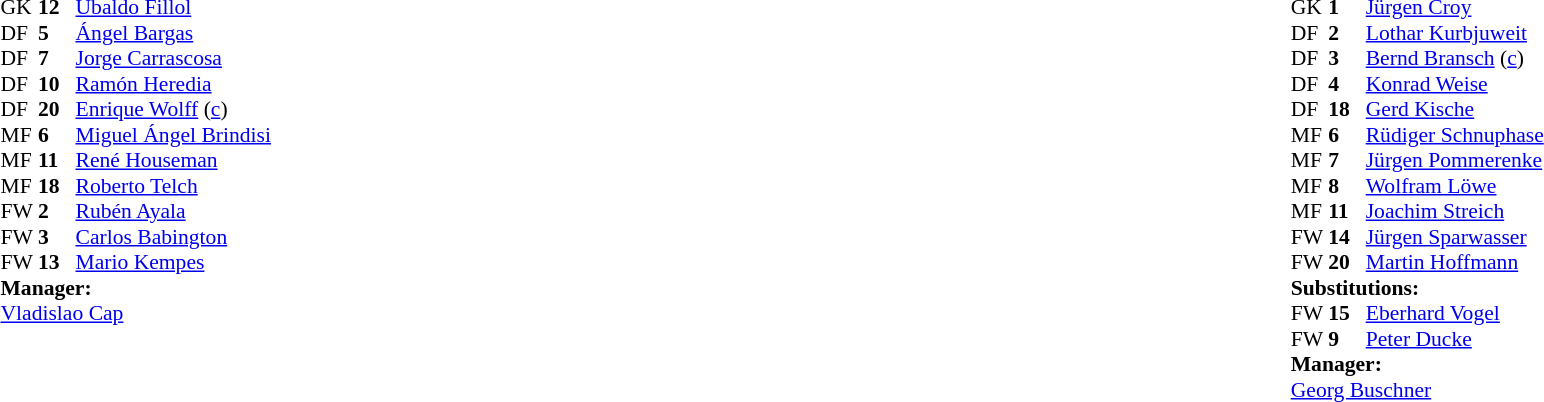<table width="100%">
<tr>
<td valign="top" width="50%"><br><table style="font-size: 90%" cellspacing="0" cellpadding="0">
<tr>
<td colspan="4"></td>
</tr>
<tr>
<th width="25"></th>
<th width="25"></th>
</tr>
<tr>
<td>GK</td>
<td><strong>12</strong></td>
<td><a href='#'>Ubaldo Fillol</a></td>
</tr>
<tr>
<td>DF</td>
<td><strong>5</strong></td>
<td><a href='#'>Ángel Bargas</a></td>
<td></td>
</tr>
<tr>
<td>DF</td>
<td><strong>7</strong></td>
<td><a href='#'>Jorge Carrascosa</a></td>
</tr>
<tr>
<td>DF</td>
<td><strong>10</strong></td>
<td><a href='#'>Ramón Heredia</a></td>
</tr>
<tr>
<td>DF</td>
<td><strong>20</strong></td>
<td><a href='#'>Enrique Wolff</a> (<a href='#'>c</a>)</td>
</tr>
<tr>
<td>MF</td>
<td><strong>6</strong></td>
<td><a href='#'>Miguel Ángel Brindisi</a></td>
</tr>
<tr>
<td>MF</td>
<td><strong>11</strong></td>
<td><a href='#'>René Houseman</a></td>
</tr>
<tr>
<td>MF</td>
<td><strong>18</strong></td>
<td><a href='#'>Roberto Telch</a></td>
</tr>
<tr>
<td>FW</td>
<td><strong>2</strong></td>
<td><a href='#'>Rubén Ayala</a></td>
</tr>
<tr>
<td>FW</td>
<td><strong>3</strong></td>
<td><a href='#'>Carlos Babington</a></td>
</tr>
<tr>
<td>FW</td>
<td><strong>13</strong></td>
<td><a href='#'>Mario Kempes</a></td>
</tr>
<tr>
<td colspan=3><strong>Manager:</strong></td>
</tr>
<tr>
<td colspan="4"><a href='#'>Vladislao Cap</a></td>
</tr>
</table>
</td>
<td valign="top" width="50%"><br><table style="font-size: 90%" cellspacing="0" cellpadding="0" align=center>
<tr>
<td colspan="4"></td>
</tr>
<tr>
<th width="25"></th>
<th width="25"></th>
</tr>
<tr>
<td>GK</td>
<td><strong>1</strong></td>
<td><a href='#'>Jürgen Croy</a></td>
</tr>
<tr>
<td>DF</td>
<td><strong>2</strong></td>
<td><a href='#'>Lothar Kurbjuweit</a></td>
</tr>
<tr>
<td>DF</td>
<td><strong>3</strong></td>
<td><a href='#'>Bernd Bransch</a> (<a href='#'>c</a>)</td>
</tr>
<tr>
<td>DF</td>
<td><strong>4</strong></td>
<td><a href='#'>Konrad Weise</a></td>
</tr>
<tr>
<td>DF</td>
<td><strong>18</strong></td>
<td><a href='#'>Gerd Kische</a></td>
</tr>
<tr>
<td>MF</td>
<td><strong>6</strong></td>
<td><a href='#'>Rüdiger Schnuphase</a></td>
</tr>
<tr>
<td>MF</td>
<td><strong>7</strong></td>
<td><a href='#'>Jürgen Pommerenke</a></td>
</tr>
<tr>
<td>MF</td>
<td><strong>8</strong></td>
<td><a href='#'>Wolfram Löwe</a></td>
<td></td>
<td></td>
</tr>
<tr>
<td>MF</td>
<td><strong>11</strong></td>
<td><a href='#'>Joachim Streich</a></td>
<td></td>
<td></td>
</tr>
<tr>
<td>FW</td>
<td><strong>14</strong></td>
<td><a href='#'>Jürgen Sparwasser</a></td>
<td></td>
</tr>
<tr>
<td>FW</td>
<td><strong>20</strong></td>
<td><a href='#'>Martin Hoffmann</a></td>
</tr>
<tr>
<td colspan=3><strong>Substitutions:</strong></td>
</tr>
<tr>
<td>FW</td>
<td><strong>15</strong></td>
<td><a href='#'>Eberhard Vogel</a></td>
<td></td>
<td></td>
</tr>
<tr>
<td>FW</td>
<td><strong>9</strong></td>
<td><a href='#'>Peter Ducke</a></td>
<td></td>
<td></td>
</tr>
<tr>
<td colspan=3><strong>Manager:</strong></td>
</tr>
<tr>
<td colspan="4"><a href='#'>Georg Buschner</a></td>
</tr>
</table>
</td>
</tr>
</table>
